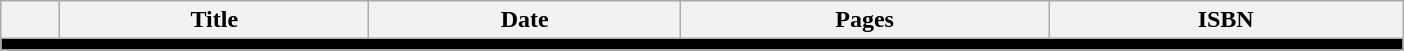<table class="wikitable" style="width:74%; margin:auto;">
<tr>
<th scope="col"></th>
<th scope="col">Title</th>
<th scope="col">Date</th>
<th scope="col">Pages</th>
<th scope="col">ISBN</th>
</tr>
<tr>
<td colspan="6" bgcolor="000000"></td>
</tr>
<tr>
</tr>
</table>
